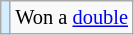<table class="wikitable" style="font-size:85%">
<tr>
<td style="background:#d4eeff"></td>
<td>Won a <a href='#'>double</a></td>
</tr>
</table>
